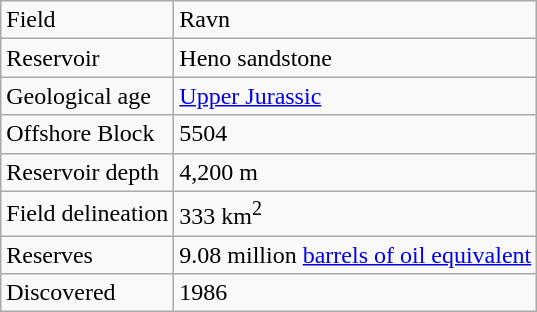<table class="wikitable">
<tr>
<td>Field</td>
<td>Ravn</td>
</tr>
<tr>
<td>Reservoir</td>
<td>Heno sandstone</td>
</tr>
<tr>
<td>Geological age</td>
<td><a href='#'>Upper Jurassic</a></td>
</tr>
<tr>
<td>Offshore Block</td>
<td>5504</td>
</tr>
<tr>
<td>Reservoir depth</td>
<td>4,200 m</td>
</tr>
<tr>
<td>Field delineation</td>
<td>333 km<sup>2</sup></td>
</tr>
<tr>
<td>Reserves</td>
<td>9.08  million <a href='#'>barrels of oil equivalent</a></td>
</tr>
<tr>
<td>Discovered</td>
<td>1986</td>
</tr>
</table>
